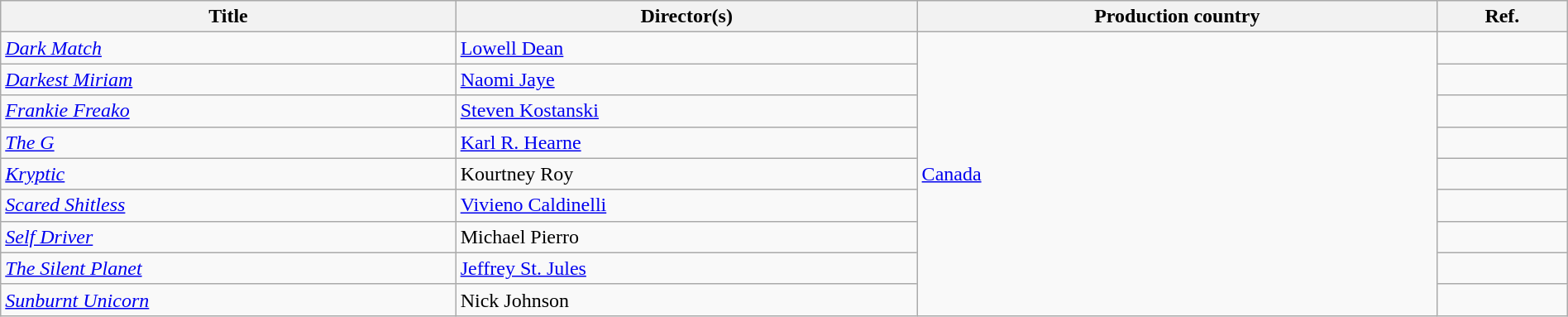<table class="wikitable" width=100%>
<tr>
<th scope="col">Title</th>
<th scope="col">Director(s)</th>
<th scope="col">Production country</th>
<th scope="col">Ref.</th>
</tr>
<tr>
<td><em><a href='#'>Dark Match</a></em></td>
<td><a href='#'>Lowell Dean</a></td>
<td rowspan="9"><a href='#'>Canada</a></td>
<td align="center"></td>
</tr>
<tr>
<td><em><a href='#'>Darkest Miriam</a></em></td>
<td><a href='#'>Naomi Jaye</a></td>
<td align="center"></td>
</tr>
<tr>
<td><em><a href='#'>Frankie Freako</a></em></td>
<td><a href='#'>Steven Kostanski</a></td>
<td align="center"></td>
</tr>
<tr>
<td><em><a href='#'>The G</a></em></td>
<td><a href='#'>Karl R. Hearne</a></td>
<td align="center"></td>
</tr>
<tr>
<td><em><a href='#'>Kryptic</a></em></td>
<td>Kourtney Roy</td>
<td align="center"></td>
</tr>
<tr>
<td><em><a href='#'>Scared Shitless</a></em></td>
<td><a href='#'>Vivieno Caldinelli</a></td>
<td align="center"></td>
</tr>
<tr>
<td><em><a href='#'>Self Driver</a></em></td>
<td>Michael Pierro</td>
<td align="center"></td>
</tr>
<tr>
<td><em><a href='#'>The Silent Planet</a></em></td>
<td><a href='#'>Jeffrey St. Jules</a></td>
<td align="center"></td>
</tr>
<tr>
<td><em><a href='#'>Sunburnt Unicorn</a></em></td>
<td>Nick Johnson</td>
<td align="center"></td>
</tr>
</table>
